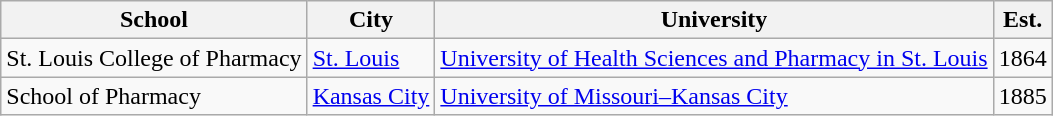<table class="wikitable sortable">
<tr>
<th scope="col">School</th>
<th scope="col">City</th>
<th scope="col">University</th>
<th scope="col">Est.</th>
</tr>
<tr>
<td>St. Louis College of Pharmacy</td>
<td><a href='#'>St. Louis</a></td>
<td><a href='#'>University of Health Sciences and Pharmacy in St. Louis</a></td>
<td>1864</td>
</tr>
<tr>
<td>School of Pharmacy</td>
<td><a href='#'>Kansas City</a></td>
<td><a href='#'>University of Missouri–Kansas City</a></td>
<td>1885</td>
</tr>
</table>
